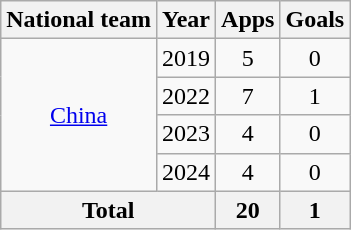<table class="wikitable" style="text-align:center">
<tr>
<th>National team</th>
<th>Year</th>
<th>Apps</th>
<th>Goals</th>
</tr>
<tr>
<td rowspan="4"><a href='#'>China</a></td>
<td>2019</td>
<td>5</td>
<td>0</td>
</tr>
<tr>
<td>2022</td>
<td>7</td>
<td>1</td>
</tr>
<tr>
<td>2023</td>
<td>4</td>
<td>0</td>
</tr>
<tr>
<td>2024</td>
<td>4</td>
<td>0</td>
</tr>
<tr>
<th colspan="2">Total</th>
<th>20</th>
<th>1</th>
</tr>
</table>
